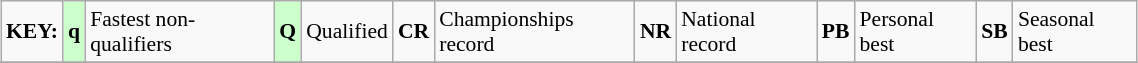<table class="wikitable" style="margin:0.5em auto; font-size:90%;position:relative;" width=60%>
<tr>
<td><strong>KEY:</strong></td>
<td bgcolor=ccffcc align=center><strong>q</strong></td>
<td>Fastest non-qualifiers</td>
<td bgcolor=ccffcc align=center><strong>Q</strong></td>
<td>Qualified</td>
<td align=center><strong>CR</strong></td>
<td>Championships record</td>
<td align=center><strong>NR</strong></td>
<td>National record</td>
<td align=center><strong>PB</strong></td>
<td>Personal best</td>
<td align=center><strong>SB</strong></td>
<td>Seasonal best</td>
</tr>
<tr>
</tr>
</table>
